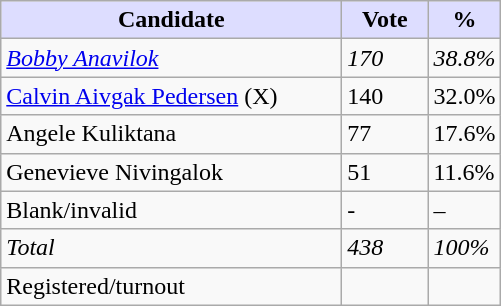<table class="wikitable">
<tr>
<th style="background:#ddf; width:220px;">Candidate</th>
<th style="background:#ddf; width:50px;">Vote</th>
<th style="background:#ddf; width:30px;">%</th>
</tr>
<tr>
<td><em><a href='#'>Bobby Anavilok</a></em></td>
<td><em>170</em></td>
<td><em>38.8%</em></td>
</tr>
<tr>
<td><a href='#'>Calvin Aivgak Pedersen</a> (X)</td>
<td>140</td>
<td>32.0%</td>
</tr>
<tr>
<td>Angele Kuliktana</td>
<td>77</td>
<td>17.6%</td>
</tr>
<tr>
<td>Genevieve Nivingalok</td>
<td>51</td>
<td>11.6%</td>
</tr>
<tr>
<td>Blank/invalid</td>
<td>-</td>
<td>–</td>
</tr>
<tr>
<td><em>Total</em></td>
<td><em>438</em></td>
<td><em>100%</em></td>
</tr>
<tr>
<td>Registered/turnout</td>
<td></td>
<td></td>
</tr>
</table>
